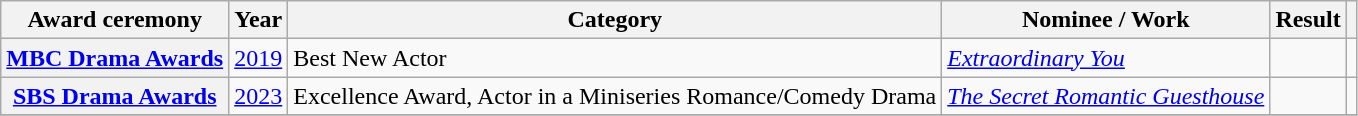<table class="wikitable plainrowheaders sortable">
<tr>
<th scope="col">Award ceremony</th>
<th scope="col">Year</th>
<th scope="col">Category</th>
<th scope="col">Nominee / Work</th>
<th scope="col">Result</th>
<th scope="col" class="unsortable"></th>
</tr>
<tr>
<th scope="row"  rowspan="1"><a href='#'>MBC Drama Awards</a></th>
<td><a href='#'>2019</a></td>
<td>Best New Actor</td>
<td><em><a href='#'>Extraordinary You</a></em></td>
<td></td>
<td style="text-align:center"></td>
</tr>
<tr>
<th scope="row"  rowspan="1"><a href='#'>SBS Drama Awards</a></th>
<td><a href='#'>2023</a></td>
<td>Excellence Award, Actor in a Miniseries Romance/Comedy Drama</td>
<td><em><a href='#'>The Secret Romantic Guesthouse</a></em></td>
<td></td>
<td style="text-align:center"></td>
</tr>
<tr>
</tr>
</table>
